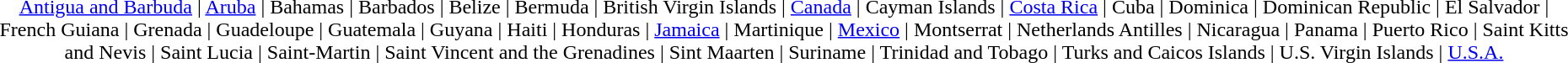<table class="toc" summary="Contents" style="text-align:center;" width="100%">
<tr>
<td></td>
<td><a href='#'>Antigua and Barbuda</a> | <a href='#'>Aruba</a> | <span>Bahamas</span> | <span>Barbados</span> | <span>Belize</span> | <span>Bermuda</span> | <span>British Virgin Islands</span> | <a href='#'>Canada</a> | <span>Cayman Islands</span> | <a href='#'>Costa Rica</a> | <span>Cuba</span> | <span>Dominica</span> | <span>Dominican Republic</span> | <span>El Salvador</span> | <span>French Guiana</span> | <span>Grenada</span> | <span>Guadeloupe</span> | <span>Guatemala</span> | <span>Guyana</span> | <span>Haiti</span> | <span>Honduras</span> | <a href='#'>Jamaica</a> | <span>Martinique</span> | <a href='#'>Mexico</a> | <span>Montserrat</span> | <span>Netherlands Antilles</span> | <span>Nicaragua</span> | <span>Panama</span> | <span>Puerto Rico</span> | <span>Saint Kitts and Nevis</span> | <span>Saint Lucia</span> | <span>Saint-Martin</span> | <span>Saint Vincent and the Grenadines</span> | <span>Sint Maarten</span> | <span>Suriname</span> | <span>Trinidad and Tobago</span> | <span>Turks and Caicos Islands</span> | <span>U.S. Virgin Islands</span> | <a href='#'>U.S.A.</a></td>
<td></td>
</tr>
</table>
